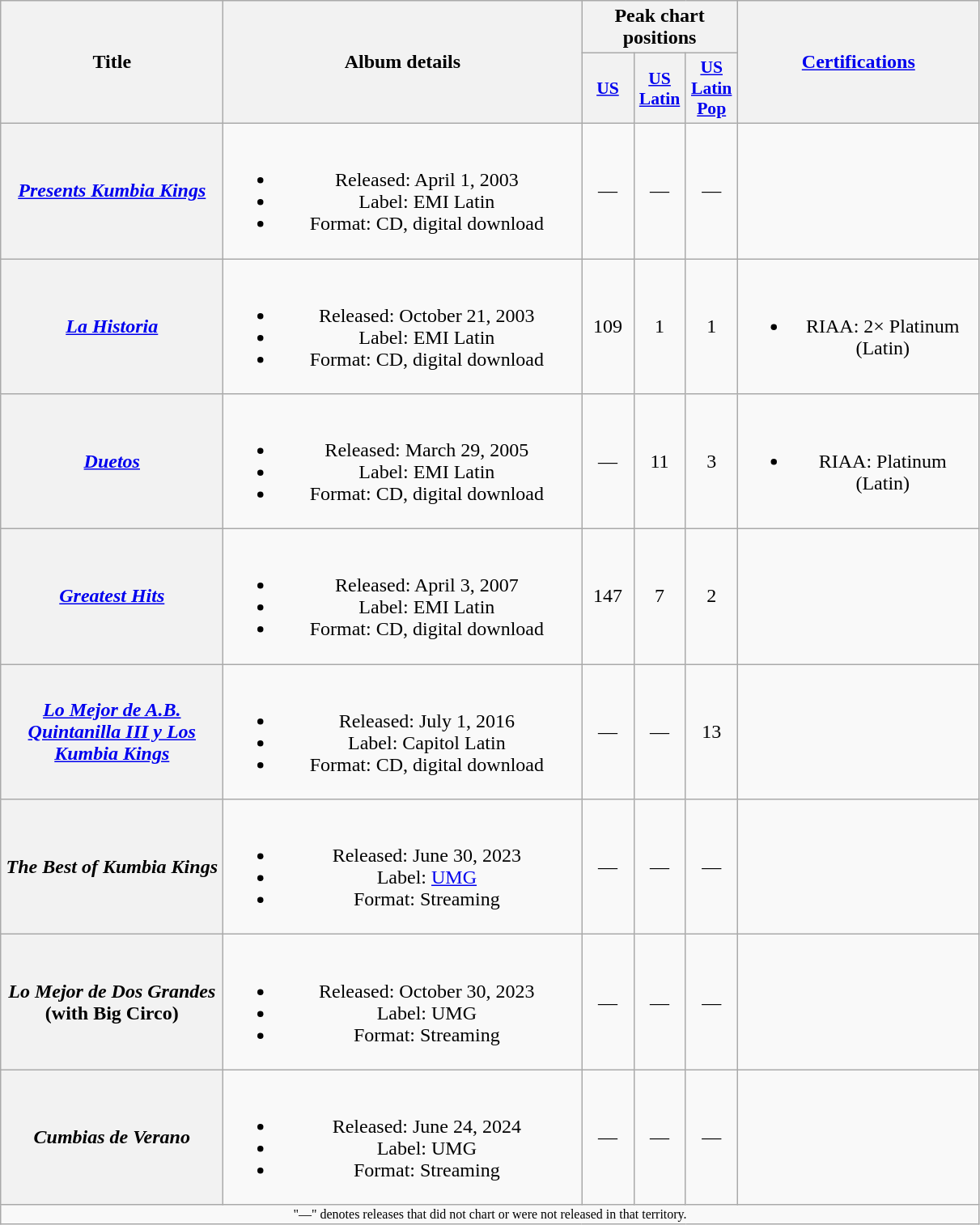<table class="wikitable plainrowheaders" style="text-align:center;">
<tr>
<th scope="col" rowspan="2" style="width:11em;">Title</th>
<th scope="col" rowspan="2" style="width:18em;">Album details</th>
<th scope="col" colspan="3">Peak chart positions</th>
<th scope="col" rowspan="2" style="width:12em;"><a href='#'>Certifications</a></th>
</tr>
<tr>
<th scope="col" style="width:2.5em;font-size:90%;"><a href='#'>US</a><br></th>
<th scope="col" style="width:2.5em;font-size:90%;"><a href='#'>US Latin</a><br></th>
<th scope="col" style="width:2.5em;font-size:90%;"><a href='#'>US Latin Pop</a><br></th>
</tr>
<tr>
<th scope="row"><em><a href='#'>Presents Kumbia Kings</a></em></th>
<td><br><ul><li>Released: April 1, 2003</li><li>Label: EMI Latin</li><li>Format: CD, digital download</li></ul></td>
<td>—</td>
<td>—</td>
<td>—</td>
<td></td>
</tr>
<tr>
<th scope="row"><em><a href='#'>La Historia</a></em></th>
<td><br><ul><li>Released: October 21, 2003</li><li>Label: EMI Latin</li><li>Format: CD, digital download</li></ul></td>
<td>109</td>
<td>1</td>
<td>1</td>
<td><br><ul><li>RIAA: 2× Platinum (Latin)</li></ul></td>
</tr>
<tr>
<th scope="row"><em><a href='#'>Duetos</a></em></th>
<td><br><ul><li>Released: March 29, 2005</li><li>Label: EMI Latin</li><li>Format: CD, digital download</li></ul></td>
<td>—</td>
<td>11</td>
<td>3</td>
<td><br><ul><li>RIAA: Platinum (Latin)</li></ul></td>
</tr>
<tr>
<th scope="row"><em><a href='#'>Greatest Hits</a></em></th>
<td><br><ul><li>Released: April 3, 2007</li><li>Label: EMI Latin</li><li>Format: CD, digital download</li></ul></td>
<td>147</td>
<td>7</td>
<td>2</td>
<td></td>
</tr>
<tr>
<th scope="row"><em><a href='#'>Lo Mejor de A.B. Quintanilla III y Los Kumbia Kings</a></em></th>
<td><br><ul><li>Released: July 1, 2016</li><li>Label: Capitol Latin</li><li>Format: CD, digital download</li></ul></td>
<td>—</td>
<td>—</td>
<td>13</td>
<td></td>
</tr>
<tr>
<th scope="row"><em>The Best of Kumbia Kings</em></th>
<td><br><ul><li>Released: June 30, 2023</li><li>Label: <a href='#'>UMG</a></li><li>Format: Streaming</li></ul></td>
<td>—</td>
<td>—</td>
<td>—</td>
<td></td>
</tr>
<tr>
<th scope="row"><em>Lo Mejor de Dos Grandes</em><br>(with Big Circo)</th>
<td><br><ul><li>Released: October 30, 2023</li><li>Label: UMG</li><li>Format: Streaming</li></ul></td>
<td>—</td>
<td>—</td>
<td>—</td>
<td></td>
</tr>
<tr>
<th scope="row"><em>Cumbias de Verano</em></th>
<td><br><ul><li>Released: June 24, 2024</li><li>Label: UMG</li><li>Format: Streaming</li></ul></td>
<td>—</td>
<td>—</td>
<td>—</td>
<td></td>
</tr>
<tr>
<td colspan="14" align="center" style="font-size:8pt">"—" denotes releases that did not chart or were not released in that territory.</td>
</tr>
</table>
